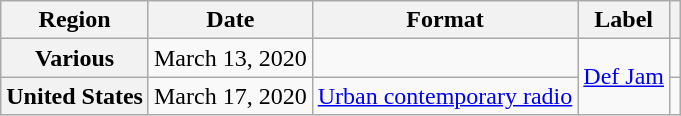<table class="wikitable sortable plainrowheaders">
<tr>
<th scope="col">Region</th>
<th scope="col">Date</th>
<th scope="col">Format</th>
<th scope="col">Label</th>
<th scope="col" class="unsortable"></th>
</tr>
<tr>
<th scope="row">Various</th>
<td>March 13, 2020</td>
<td></td>
<td rowspan="2"><a href='#'>Def Jam</a></td>
<td style="text-align:center"></td>
</tr>
<tr>
<th scope="row">United States</th>
<td>March 17, 2020</td>
<td><a href='#'>Urban contemporary radio</a></td>
<td style="text-align:center"></td>
</tr>
</table>
